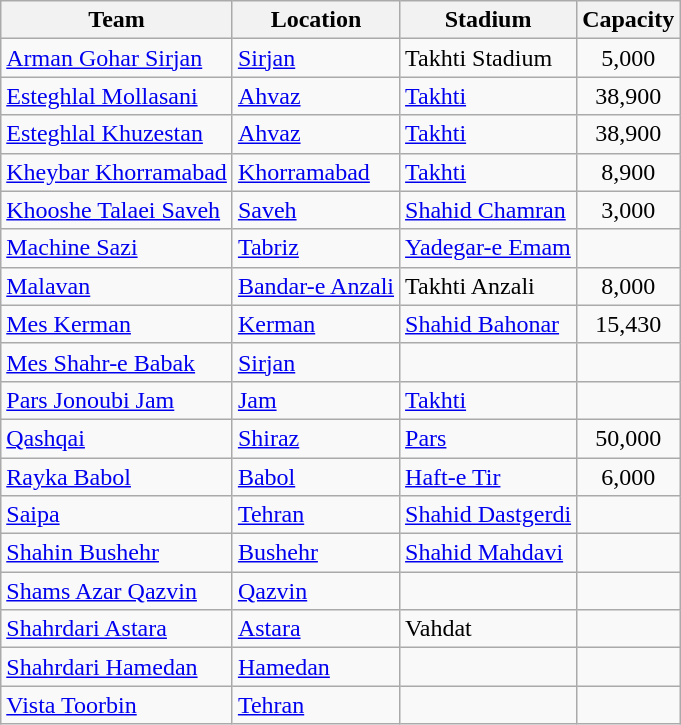<table class="wikitable sortable">
<tr>
<th>Team</th>
<th>Location</th>
<th>Stadium</th>
<th>Capacity</th>
</tr>
<tr>
<td><a href='#'>Arman Gohar Sirjan</a></td>
<td><a href='#'>Sirjan</a></td>
<td>Takhti Stadium</td>
<td style="text-align:center">5,000</td>
</tr>
<tr>
<td><a href='#'>Esteghlal Mollasani</a></td>
<td><a href='#'>Ahvaz</a></td>
<td><a href='#'>Takhti</a></td>
<td style="text-align:center">38,900</td>
</tr>
<tr>
<td><a href='#'>Esteghlal Khuzestan</a></td>
<td><a href='#'>Ahvaz</a></td>
<td><a href='#'>Takhti</a></td>
<td style="text-align:center">38,900</td>
</tr>
<tr>
<td><a href='#'>Kheybar Khorramabad</a></td>
<td><a href='#'>Khorramabad</a></td>
<td><a href='#'>Takhti</a></td>
<td style="text-align:center">8,900</td>
</tr>
<tr>
<td><a href='#'>Khooshe Talaei Saveh</a></td>
<td><a href='#'>Saveh</a></td>
<td><a href='#'>Shahid Chamran</a></td>
<td style="text-align:center">3,000</td>
</tr>
<tr>
<td><a href='#'>Machine Sazi</a></td>
<td><a href='#'>Tabriz</a></td>
<td><a href='#'>Yadegar-e Emam</a></td>
<td style="text-align:center"></td>
</tr>
<tr>
<td><a href='#'>Malavan</a></td>
<td><a href='#'>Bandar-e Anzali</a></td>
<td>Takhti Anzali</td>
<td style="text-align:center">8,000</td>
</tr>
<tr>
<td><a href='#'>Mes Kerman</a></td>
<td><a href='#'>Kerman</a></td>
<td><a href='#'>Shahid Bahonar</a></td>
<td style="text-align:center">15,430</td>
</tr>
<tr>
<td><a href='#'>Mes Shahr-e Babak</a></td>
<td><a href='#'>Sirjan</a></td>
<td></td>
<td style="text-align:center"></td>
</tr>
<tr>
<td><a href='#'>Pars Jonoubi Jam</a></td>
<td><a href='#'>Jam</a></td>
<td><a href='#'>Takhti</a></td>
<td style="text-align:center"></td>
</tr>
<tr>
<td><a href='#'>Qashqai</a></td>
<td><a href='#'>Shiraz</a></td>
<td><a href='#'>Pars</a></td>
<td style="text-align:center">50,000</td>
</tr>
<tr>
<td><a href='#'>Rayka Babol</a></td>
<td><a href='#'>Babol</a></td>
<td><a href='#'>Haft-e Tir</a></td>
<td style="text-align:center">6,000</td>
</tr>
<tr>
<td><a href='#'>Saipa</a></td>
<td><a href='#'>Tehran</a></td>
<td><a href='#'>Shahid Dastgerdi</a></td>
<td style="text-align:center"></td>
</tr>
<tr>
<td><a href='#'>Shahin Bushehr</a></td>
<td><a href='#'>Bushehr</a></td>
<td><a href='#'>Shahid Mahdavi</a></td>
<td style="text-align:center"></td>
</tr>
<tr>
<td><a href='#'>Shams Azar Qazvin</a></td>
<td><a href='#'>Qazvin</a></td>
<td></td>
<td style="text-align:center"></td>
</tr>
<tr>
<td><a href='#'>Shahrdari Astara</a></td>
<td><a href='#'>Astara</a></td>
<td>Vahdat</td>
<td style="text-align:center"></td>
</tr>
<tr>
<td><a href='#'>Shahrdari Hamedan</a></td>
<td><a href='#'>Hamedan</a></td>
<td></td>
<td style="text-align:center"></td>
</tr>
<tr>
<td><a href='#'>Vista Toorbin</a></td>
<td><a href='#'>Tehran</a></td>
<td></td>
<td style="text-align:center"></td>
</tr>
</table>
